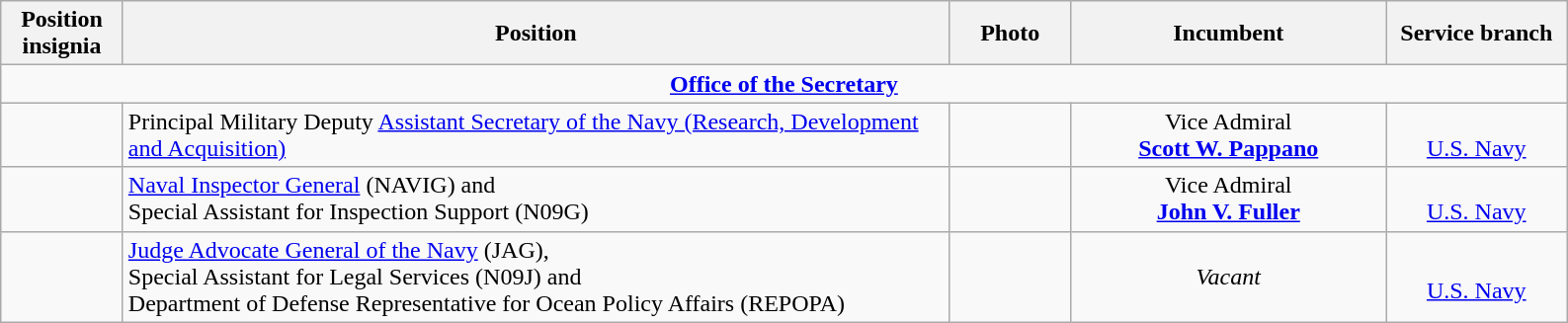<table class="wikitable">
<tr>
<th width="75" style="text-align:center">Position insignia</th>
<th width="550" style="text-align:center">Position</th>
<th width="75" style="text-align:center">Photo</th>
<th width="205" style="text-align:center">Incumbent</th>
<th width="115" style="text-align:center">Service branch</th>
</tr>
<tr>
<td colspan="5" style="text-align:center"><strong><a href='#'>Office of the Secretary</a></strong></td>
</tr>
<tr>
<td></td>
<td>Principal Military Deputy <a href='#'>Assistant Secretary of the Navy (Research, Development and Acquisition)</a></td>
<td></td>
<td style="text-align:center">Vice Admiral<br><strong><a href='#'>Scott W. Pappano</a></strong></td>
<td style="text-align:center"><br><a href='#'>U.S. Navy</a></td>
</tr>
<tr>
<td></td>
<td><a href='#'>Naval Inspector General</a> (NAVIG) and<br>Special Assistant for Inspection Support (N09G)</td>
<td></td>
<td style="text-align:center">Vice Admiral<br><strong><a href='#'>John V. Fuller</a></strong></td>
<td style="text-align:center"><br><a href='#'>U.S. Navy</a></td>
</tr>
<tr>
<td></td>
<td><a href='#'>Judge Advocate General of the Navy</a> (JAG),<br>Special Assistant for Legal Services (N09J) and<br>Department of Defense Representative for Ocean Policy Affairs (REPOPA)</td>
<td></td>
<td style="text-align:center"><em>Vacant</em></td>
<td style="text-align:center"><br><a href='#'>U.S. Navy</a></td>
</tr>
</table>
